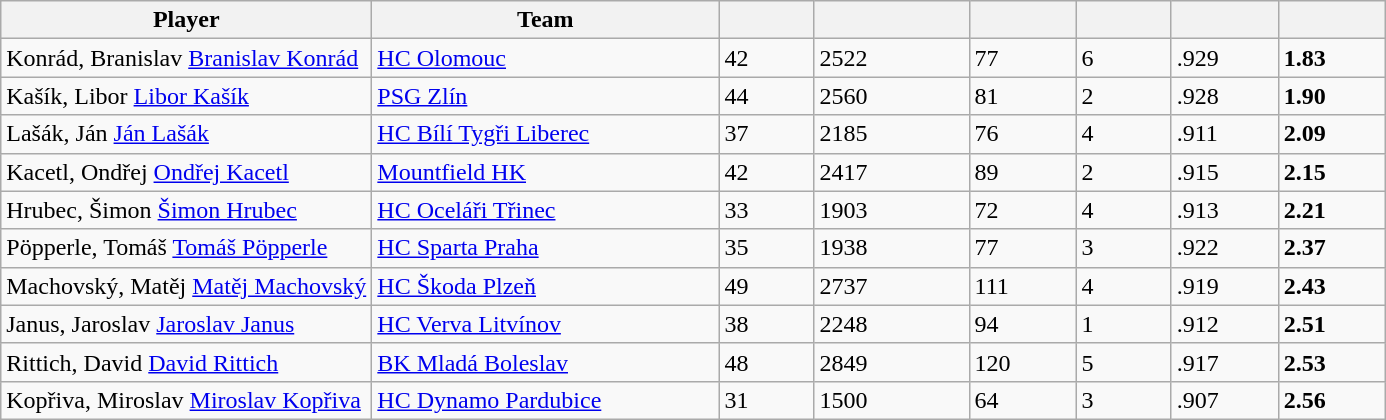<table class="wikitable sortable">
<tr>
<th style="width: 15em;">Player</th>
<th style="width: 14em;">Team</th>
<th style="width: 3.5em;"></th>
<th style="width: 6em;"></th>
<th style="width: 4em;"></th>
<th style="width: 3.5em;"></th>
<th style="width: 4em;"></th>
<th style="width: 4em;"></th>
</tr>
<tr>
<td><span>Konrád, Branislav</span> <a href='#'>Branislav Konrád</a></td>
<td><a href='#'>HC Olomouc</a></td>
<td>42</td>
<td>2522</td>
<td>77</td>
<td>6</td>
<td>.929</td>
<td><strong>1.83</strong></td>
</tr>
<tr>
<td><span>Kašík, Libor</span> <a href='#'>Libor Kašík</a></td>
<td><a href='#'>PSG Zlín</a></td>
<td>44</td>
<td>2560</td>
<td>81</td>
<td>2</td>
<td>.928</td>
<td><strong>1.90</strong></td>
</tr>
<tr>
<td><span>Lašák, Ján</span> <a href='#'>Ján Lašák</a></td>
<td><a href='#'>HC Bílí Tygři Liberec</a></td>
<td>37</td>
<td>2185</td>
<td>76</td>
<td>4</td>
<td>.911</td>
<td><strong>2.09</strong></td>
</tr>
<tr>
<td><span>Kacetl, Ondřej</span> <a href='#'>Ondřej Kacetl</a></td>
<td><a href='#'>Mountfield HK</a></td>
<td>42</td>
<td>2417</td>
<td>89</td>
<td>2</td>
<td>.915</td>
<td><strong>2.15</strong></td>
</tr>
<tr>
<td><span>Hrubec, Šimon</span> <a href='#'>Šimon Hrubec</a></td>
<td><a href='#'>HC Oceláři Třinec</a></td>
<td>33</td>
<td>1903</td>
<td>72</td>
<td>4</td>
<td>.913</td>
<td><strong>2.21</strong></td>
</tr>
<tr>
<td><span>Pöpperle, Tomáš</span> <a href='#'>Tomáš Pöpperle</a></td>
<td><a href='#'>HC Sparta Praha</a></td>
<td>35</td>
<td>1938</td>
<td>77</td>
<td>3</td>
<td>.922</td>
<td><strong>2.37</strong></td>
</tr>
<tr>
<td><span>Machovský, Matěj</span> <a href='#'>Matěj Machovský</a></td>
<td><a href='#'>HC Škoda Plzeň</a></td>
<td>49</td>
<td>2737</td>
<td>111</td>
<td>4</td>
<td>.919</td>
<td><strong>2.43</strong></td>
</tr>
<tr>
<td><span>Janus, Jaroslav</span> <a href='#'>Jaroslav Janus</a></td>
<td><a href='#'>HC Verva Litvínov</a></td>
<td>38</td>
<td>2248</td>
<td>94</td>
<td>1</td>
<td>.912</td>
<td><strong>2.51</strong></td>
</tr>
<tr>
<td><span>Rittich, David</span> <a href='#'>David Rittich</a></td>
<td><a href='#'>BK Mladá Boleslav</a></td>
<td>48</td>
<td>2849</td>
<td>120</td>
<td>5</td>
<td>.917</td>
<td><strong>2.53</strong></td>
</tr>
<tr>
<td><span>Kopřiva, Miroslav</span> <a href='#'>Miroslav Kopřiva</a></td>
<td><a href='#'>HC Dynamo Pardubice</a></td>
<td>31</td>
<td>1500</td>
<td>64</td>
<td>3</td>
<td>.907</td>
<td><strong>2.56</strong></td>
</tr>
</table>
